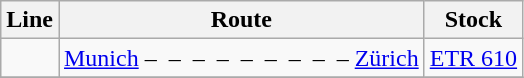<table class="wikitable">
<tr>
<th>Line</th>
<th>Route</th>
<th>Stock</th>
</tr>
<tr>
<td></td>
<td><a href='#'>Munich</a> –  –  –  –  –  –  –  –  – <a href='#'>Zürich</a></td>
<td><a href='#'>ETR 610</a></td>
</tr>
<tr>
</tr>
</table>
